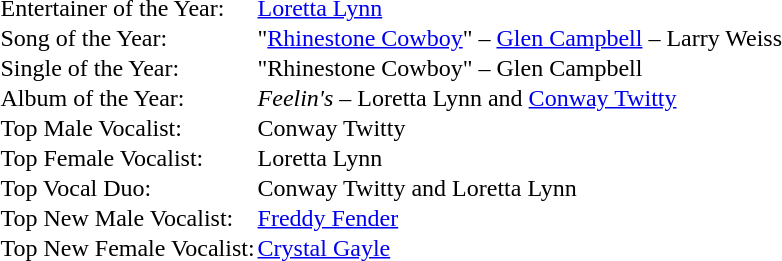<table cellspacing="0" border="0" cellpadding="1">
<tr>
<td>Entertainer of the Year:</td>
<td><a href='#'>Loretta Lynn</a></td>
</tr>
<tr>
<td>Song of the Year:</td>
<td>"<a href='#'>Rhinestone Cowboy</a>" – <a href='#'>Glen Campbell</a> – Larry Weiss</td>
</tr>
<tr>
<td>Single of the Year:</td>
<td>"Rhinestone Cowboy" – Glen Campbell</td>
</tr>
<tr>
<td>Album of the Year:</td>
<td><em>Feelin's</em> – Loretta Lynn and <a href='#'>Conway Twitty</a></td>
</tr>
<tr>
<td>Top Male Vocalist:</td>
<td>Conway Twitty</td>
</tr>
<tr>
<td>Top Female Vocalist:</td>
<td>Loretta Lynn</td>
</tr>
<tr>
<td>Top Vocal Duo:</td>
<td>Conway Twitty and Loretta Lynn</td>
</tr>
<tr>
<td>Top New Male Vocalist:</td>
<td><a href='#'>Freddy Fender</a></td>
</tr>
<tr>
<td>Top New Female Vocalist:</td>
<td><a href='#'>Crystal Gayle</a></td>
</tr>
</table>
